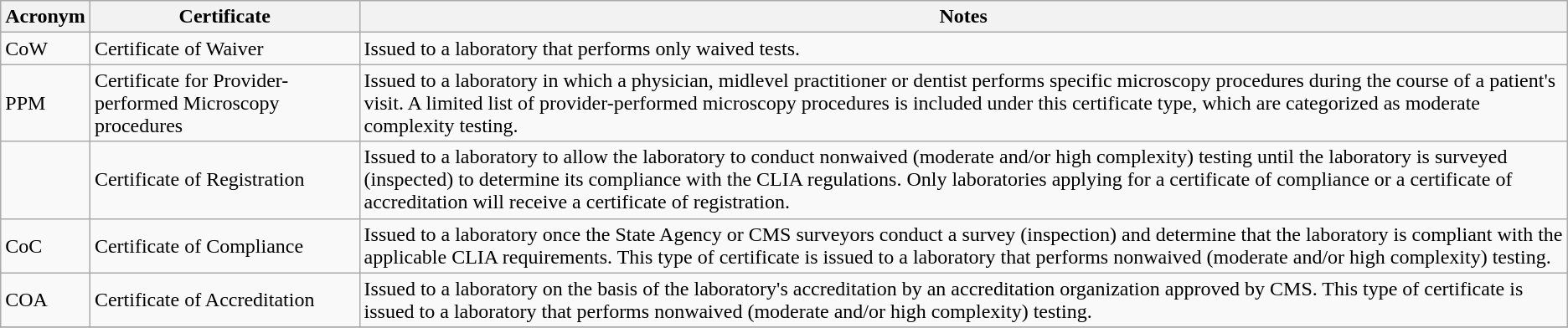<table class="wikitable sortable">
<tr>
<th>Acronym</th>
<th>Certificate</th>
<th>Notes</th>
</tr>
<tr>
<td>CoW</td>
<td>Certificate of Waiver</td>
<td>Issued to a laboratory that performs only waived tests.</td>
</tr>
<tr>
<td>PPM</td>
<td>Certificate for Provider-performed Microscopy procedures</td>
<td>Issued to a laboratory in which a physician, midlevel practitioner or dentist performs specific microscopy procedures during the course of a patient's visit. A limited list of provider-performed microscopy procedures is included under this certificate type, which are categorized as moderate complexity testing.</td>
</tr>
<tr>
<td></td>
<td>Certificate of Registration</td>
<td>Issued to a laboratory to allow the laboratory to conduct nonwaived (moderate and/or high complexity) testing until the laboratory is surveyed (inspected) to determine its compliance with the CLIA regulations. Only laboratories applying for a certificate of compliance or a certificate of accreditation will receive a certificate of registration.</td>
</tr>
<tr>
<td>CoC</td>
<td>Certificate of Compliance</td>
<td>Issued to a laboratory once the State Agency or CMS surveyors conduct a survey (inspection) and determine that the laboratory is compliant with the applicable CLIA requirements. This type of certificate is issued to a laboratory that performs nonwaived (moderate and/or high complexity) testing.</td>
</tr>
<tr>
<td>COA</td>
<td>Certificate of Accreditation</td>
<td>Issued to a laboratory on the basis of the laboratory's accreditation by an accreditation organization approved by CMS. This type of certificate is issued to a laboratory that performs nonwaived (moderate and/or high complexity) testing.</td>
</tr>
<tr>
</tr>
</table>
